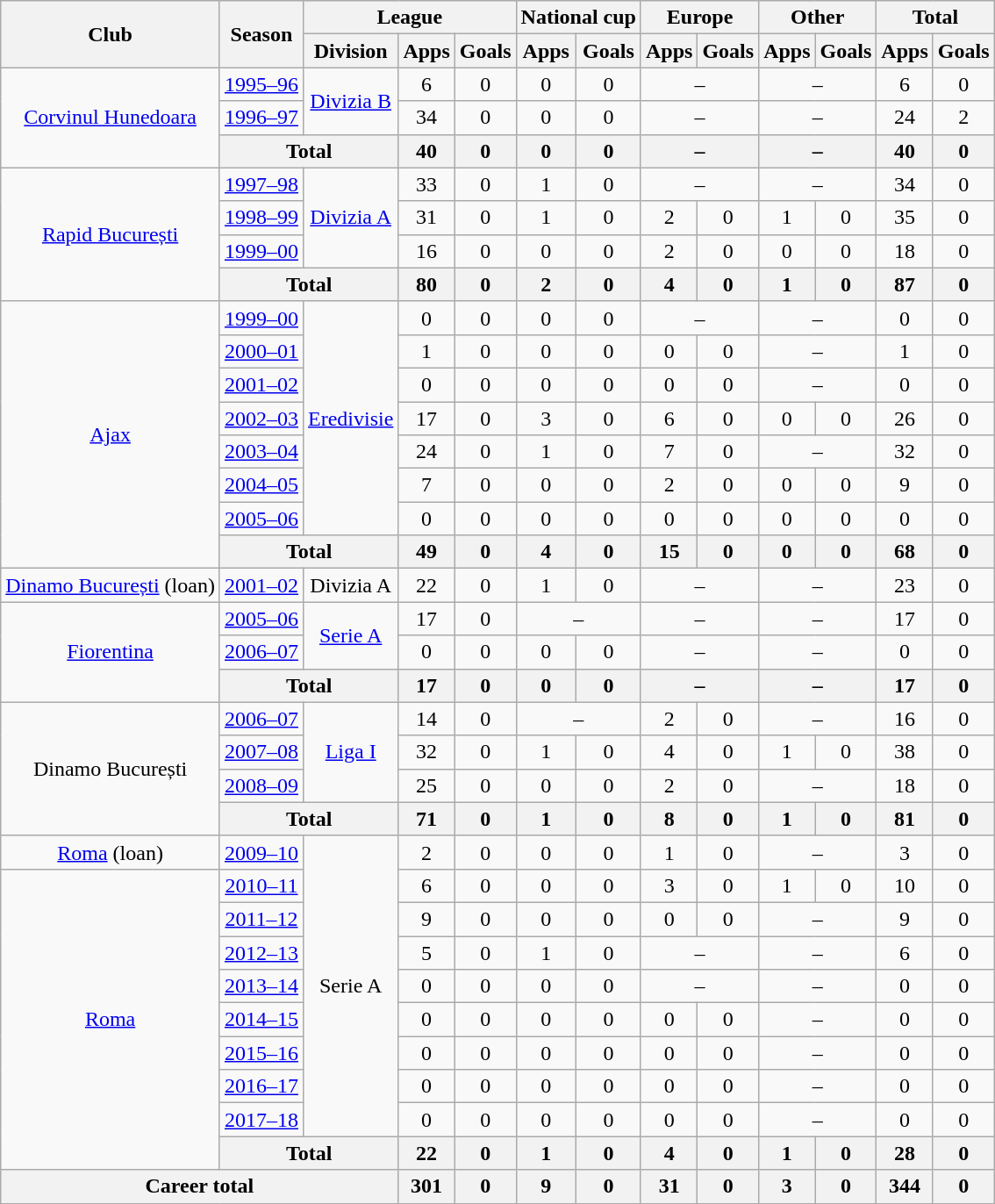<table class="wikitable" style="text-align: center;">
<tr>
<th rowspan="2">Club</th>
<th rowspan="2">Season</th>
<th colspan="3">League</th>
<th colspan="2">National cup</th>
<th colspan="2">Europe</th>
<th colspan="2">Other</th>
<th colspan="2">Total</th>
</tr>
<tr>
<th>Division</th>
<th>Apps</th>
<th>Goals</th>
<th>Apps</th>
<th>Goals</th>
<th>Apps</th>
<th>Goals</th>
<th>Apps</th>
<th>Goals</th>
<th>Apps</th>
<th>Goals</th>
</tr>
<tr>
<td rowspan="3"><a href='#'>Corvinul Hunedoara</a></td>
<td><a href='#'>1995–96</a></td>
<td rowspan="2"><a href='#'>Divizia B</a></td>
<td>6</td>
<td>0</td>
<td>0</td>
<td>0</td>
<td colspan="2">–</td>
<td colspan="2">–</td>
<td>6</td>
<td>0</td>
</tr>
<tr>
<td><a href='#'>1996–97</a></td>
<td>34</td>
<td>0</td>
<td>0</td>
<td>0</td>
<td colspan="2">–</td>
<td colspan="2">–</td>
<td>24</td>
<td>2</td>
</tr>
<tr>
<th colspan="2">Total</th>
<th>40</th>
<th>0</th>
<th>0</th>
<th>0</th>
<th colspan="2">–</th>
<th colspan="2">–</th>
<th>40</th>
<th>0</th>
</tr>
<tr>
<td rowspan="4"><a href='#'>Rapid București</a></td>
<td><a href='#'>1997–98</a></td>
<td rowspan="3"><a href='#'>Divizia A</a></td>
<td>33</td>
<td>0</td>
<td>1</td>
<td>0</td>
<td colspan="2">–</td>
<td colspan="2">–</td>
<td>34</td>
<td>0</td>
</tr>
<tr>
<td><a href='#'>1998–99</a></td>
<td>31</td>
<td>0</td>
<td>1</td>
<td>0</td>
<td>2</td>
<td>0</td>
<td>1</td>
<td>0</td>
<td>35</td>
<td>0</td>
</tr>
<tr>
<td><a href='#'>1999–00</a></td>
<td>16</td>
<td>0</td>
<td>0</td>
<td>0</td>
<td>2</td>
<td>0</td>
<td>0</td>
<td>0</td>
<td>18</td>
<td>0</td>
</tr>
<tr>
<th colspan="2">Total</th>
<th>80</th>
<th>0</th>
<th>2</th>
<th>0</th>
<th>4</th>
<th>0</th>
<th>1</th>
<th>0</th>
<th>87</th>
<th>0</th>
</tr>
<tr>
<td rowspan="8"><a href='#'>Ajax</a></td>
<td><a href='#'>1999–00</a></td>
<td rowspan="7"><a href='#'>Eredivisie</a></td>
<td>0</td>
<td>0</td>
<td>0</td>
<td>0</td>
<td colspan="2">–</td>
<td colspan="2">–</td>
<td>0</td>
<td>0</td>
</tr>
<tr>
<td><a href='#'>2000–01</a></td>
<td>1</td>
<td>0</td>
<td>0</td>
<td>0</td>
<td>0</td>
<td>0</td>
<td colspan="2">–</td>
<td>1</td>
<td>0</td>
</tr>
<tr>
<td><a href='#'>2001–02</a></td>
<td>0</td>
<td>0</td>
<td>0</td>
<td>0</td>
<td>0</td>
<td>0</td>
<td colspan="2">–</td>
<td>0</td>
<td>0</td>
</tr>
<tr>
<td><a href='#'>2002–03</a></td>
<td>17</td>
<td>0</td>
<td>3</td>
<td>0</td>
<td>6</td>
<td>0</td>
<td>0</td>
<td>0</td>
<td>26</td>
<td>0</td>
</tr>
<tr>
<td><a href='#'>2003–04</a></td>
<td>24</td>
<td>0</td>
<td>1</td>
<td>0</td>
<td>7</td>
<td>0</td>
<td colspan="2">–</td>
<td>32</td>
<td>0</td>
</tr>
<tr>
<td><a href='#'>2004–05</a></td>
<td>7</td>
<td>0</td>
<td>0</td>
<td>0</td>
<td>2</td>
<td>0</td>
<td>0</td>
<td>0</td>
<td>9</td>
<td>0</td>
</tr>
<tr>
<td><a href='#'>2005–06</a></td>
<td>0</td>
<td>0</td>
<td>0</td>
<td>0</td>
<td>0</td>
<td>0</td>
<td>0</td>
<td>0</td>
<td>0</td>
<td>0</td>
</tr>
<tr>
<th colspan="2">Total</th>
<th>49</th>
<th>0</th>
<th>4</th>
<th>0</th>
<th>15</th>
<th>0</th>
<th>0</th>
<th>0</th>
<th>68</th>
<th>0</th>
</tr>
<tr>
<td rowspan="1"><a href='#'>Dinamo București</a> (loan)</td>
<td><a href='#'>2001–02</a></td>
<td rowspan="1">Divizia A</td>
<td>22</td>
<td>0</td>
<td>1</td>
<td>0</td>
<td colspan="2">–</td>
<td colspan="2">–</td>
<td>23</td>
<td>0</td>
</tr>
<tr>
<td rowspan="3"><a href='#'>Fiorentina</a></td>
<td><a href='#'>2005–06</a></td>
<td rowspan="2"><a href='#'>Serie A</a></td>
<td>17</td>
<td>0</td>
<td colspan="2">–</td>
<td colspan="2">–</td>
<td colspan="2">–</td>
<td>17</td>
<td>0</td>
</tr>
<tr>
<td><a href='#'>2006–07</a></td>
<td>0</td>
<td>0</td>
<td>0</td>
<td>0</td>
<td colspan="2">–</td>
<td colspan="2">–</td>
<td>0</td>
<td>0</td>
</tr>
<tr>
<th colspan="2">Total</th>
<th>17</th>
<th>0</th>
<th>0</th>
<th>0</th>
<th colspan="2">–</th>
<th colspan="2">–</th>
<th>17</th>
<th>0</th>
</tr>
<tr>
<td rowspan="4">Dinamo București</td>
<td><a href='#'>2006–07</a></td>
<td rowspan="3"><a href='#'>Liga I</a></td>
<td>14</td>
<td>0</td>
<td colspan="2">–</td>
<td>2</td>
<td>0</td>
<td colspan="2">–</td>
<td>16</td>
<td>0</td>
</tr>
<tr>
<td><a href='#'>2007–08</a></td>
<td>32</td>
<td>0</td>
<td>1</td>
<td>0</td>
<td>4</td>
<td>0</td>
<td>1</td>
<td>0</td>
<td>38</td>
<td>0</td>
</tr>
<tr>
<td><a href='#'>2008–09</a></td>
<td>25</td>
<td>0</td>
<td>0</td>
<td>0</td>
<td>2</td>
<td>0</td>
<td colspan="2">–</td>
<td>18</td>
<td>0</td>
</tr>
<tr>
<th colspan="2">Total</th>
<th>71</th>
<th>0</th>
<th>1</th>
<th>0</th>
<th>8</th>
<th>0</th>
<th>1</th>
<th>0</th>
<th>81</th>
<th>0</th>
</tr>
<tr>
<td rowspan="1"><a href='#'>Roma</a> (loan)</td>
<td><a href='#'>2009–10</a></td>
<td rowspan="9">Serie A</td>
<td>2</td>
<td>0</td>
<td>0</td>
<td>0</td>
<td>1</td>
<td>0</td>
<td colspan="2">–</td>
<td>3</td>
<td>0</td>
</tr>
<tr>
<td rowspan="9"><a href='#'>Roma</a></td>
<td><a href='#'>2010–11</a></td>
<td>6</td>
<td>0</td>
<td>0</td>
<td>0</td>
<td>3</td>
<td>0</td>
<td>1</td>
<td>0</td>
<td>10</td>
<td>0</td>
</tr>
<tr>
<td><a href='#'>2011–12</a></td>
<td>9</td>
<td>0</td>
<td>0</td>
<td>0</td>
<td>0</td>
<td>0</td>
<td colspan="2">–</td>
<td>9</td>
<td>0</td>
</tr>
<tr>
<td><a href='#'>2012–13</a></td>
<td>5</td>
<td>0</td>
<td>1</td>
<td>0</td>
<td colspan="2">–</td>
<td colspan="2">–</td>
<td>6</td>
<td>0</td>
</tr>
<tr>
<td><a href='#'>2013–14</a></td>
<td>0</td>
<td>0</td>
<td>0</td>
<td>0</td>
<td colspan="2">–</td>
<td colspan="2">–</td>
<td>0</td>
<td>0</td>
</tr>
<tr>
<td><a href='#'>2014–15</a></td>
<td>0</td>
<td>0</td>
<td>0</td>
<td>0</td>
<td>0</td>
<td>0</td>
<td colspan="2">–</td>
<td>0</td>
<td>0</td>
</tr>
<tr>
<td><a href='#'>2015–16</a></td>
<td>0</td>
<td>0</td>
<td>0</td>
<td>0</td>
<td>0</td>
<td>0</td>
<td colspan="2">–</td>
<td>0</td>
<td>0</td>
</tr>
<tr>
<td><a href='#'>2016–17</a></td>
<td>0</td>
<td>0</td>
<td>0</td>
<td>0</td>
<td>0</td>
<td>0</td>
<td colspan="2">–</td>
<td>0</td>
<td>0</td>
</tr>
<tr>
<td><a href='#'>2017–18</a></td>
<td>0</td>
<td>0</td>
<td>0</td>
<td>0</td>
<td>0</td>
<td>0</td>
<td colspan="2">–</td>
<td>0</td>
<td>0</td>
</tr>
<tr>
<th colspan="2">Total</th>
<th>22</th>
<th>0</th>
<th>1</th>
<th>0</th>
<th>4</th>
<th>0</th>
<th>1</th>
<th>0</th>
<th>28</th>
<th>0</th>
</tr>
<tr>
<th colspan="3">Career total</th>
<th>301</th>
<th>0</th>
<th>9</th>
<th>0</th>
<th>31</th>
<th>0</th>
<th>3</th>
<th>0</th>
<th>344</th>
<th>0</th>
</tr>
</table>
